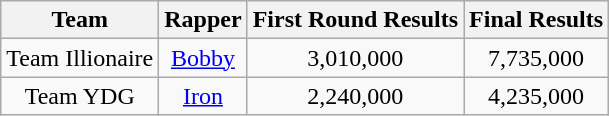<table class="wikitable" style="text-align:center" border="2">
<tr>
<th>Team</th>
<th>Rapper</th>
<th>First Round Results</th>
<th>Final Results</th>
</tr>
<tr>
<td>Team Illionaire</td>
<td><a href='#'>Bobby</a></td>
<td>3,010,000</td>
<td>7,735,000</td>
</tr>
<tr>
<td>Team YDG</td>
<td><a href='#'>Iron</a></td>
<td>2,240,000</td>
<td>4,235,000</td>
</tr>
</table>
